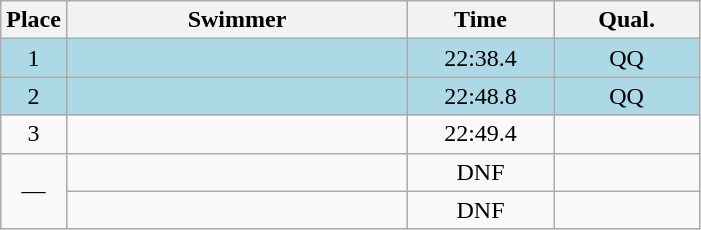<table class=wikitable style="text-align:center">
<tr>
<th>Place</th>
<th width=220>Swimmer</th>
<th width=90>Time</th>
<th width=90>Qual.</th>
</tr>
<tr bgcolor=lightblue>
<td>1</td>
<td align=left></td>
<td>22:38.4</td>
<td>QQ</td>
</tr>
<tr bgcolor=lightblue>
<td>2</td>
<td align=left></td>
<td>22:48.8</td>
<td>QQ</td>
</tr>
<tr>
<td>3</td>
<td align=left></td>
<td>22:49.4</td>
<td></td>
</tr>
<tr>
<td rowspan=2>—</td>
<td align=left></td>
<td>DNF</td>
<td></td>
</tr>
<tr>
<td align=left></td>
<td>DNF</td>
<td></td>
</tr>
</table>
